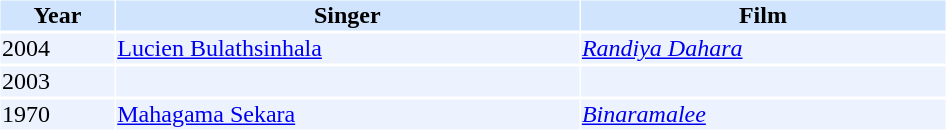<table cellspacing="1" cellpadding="1" border="0" width="50%">
<tr bgcolor="#d1e4fd">
<th>Year</th>
<th>Singer</th>
<th>Film</th>
</tr>
<tr>
</tr>
<tr bgcolor=#edf3fe>
<td>2004</td>
<td><a href='#'>Lucien Bulathsinhala</a></td>
<td><em><a href='#'>Randiya Dahara</a></em></td>
</tr>
<tr>
</tr>
<tr bgcolor=#edf3fe>
<td>2003</td>
<td></td>
<td></td>
</tr>
<tr>
</tr>
<tr bgcolor=#edf3fe>
<td>1970</td>
<td><a href='#'>Mahagama Sekara</a></td>
<td><em><a href='#'>Binaramalee</a></em></td>
</tr>
<tr>
</tr>
</table>
